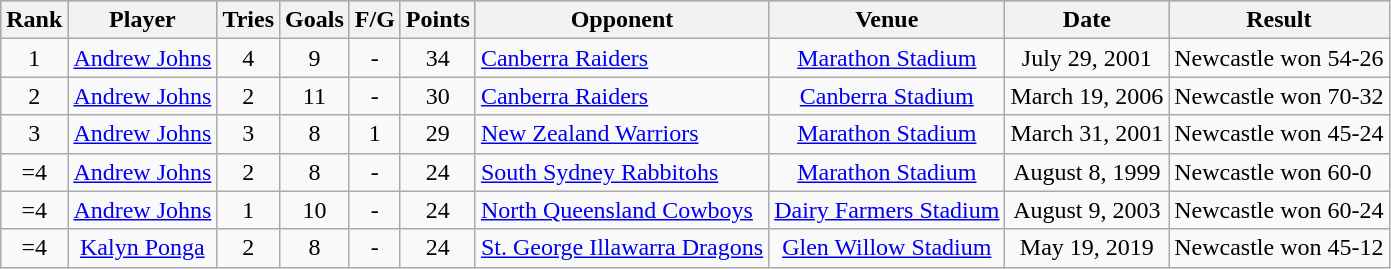<table class="wikitable" style="text-align: center; font-size:100%">
<tr bgcolor=#bdb76b>
<th>Rank</th>
<th>Player</th>
<th>Tries</th>
<th>Goals</th>
<th>F/G</th>
<th>Points</th>
<th>Opponent</th>
<th>Venue</th>
<th>Date</th>
<th>Result</th>
</tr>
<tr>
<td>1</td>
<td><a href='#'>Andrew Johns</a></td>
<td>4</td>
<td>9</td>
<td>-</td>
<td>34</td>
<td align=left> <a href='#'>Canberra Raiders</a></td>
<td><a href='#'>Marathon Stadium</a></td>
<td>July 29, 2001</td>
<td align=left>Newcastle won 54-26</td>
</tr>
<tr>
<td>2</td>
<td><a href='#'>Andrew Johns</a></td>
<td>2</td>
<td>11</td>
<td>-</td>
<td>30</td>
<td align=left> <a href='#'>Canberra Raiders</a></td>
<td><a href='#'>Canberra Stadium</a></td>
<td>March 19, 2006</td>
<td align=left>Newcastle won 70-32</td>
</tr>
<tr>
<td>3</td>
<td><a href='#'>Andrew Johns</a></td>
<td>3</td>
<td>8</td>
<td>1</td>
<td>29</td>
<td align=left> <a href='#'>New Zealand Warriors</a></td>
<td><a href='#'>Marathon Stadium</a></td>
<td>March 31, 2001</td>
<td align=left>Newcastle won 45-24</td>
</tr>
<tr>
<td>=4</td>
<td><a href='#'>Andrew Johns</a></td>
<td>2</td>
<td>8</td>
<td>-</td>
<td>24</td>
<td align=left> <a href='#'>South Sydney Rabbitohs</a></td>
<td><a href='#'>Marathon Stadium</a></td>
<td>August 8, 1999</td>
<td align=left>Newcastle won 60-0</td>
</tr>
<tr>
<td>=4</td>
<td><a href='#'>Andrew Johns</a></td>
<td>1</td>
<td>10</td>
<td>-</td>
<td>24</td>
<td align="left"> <a href='#'>North Queensland Cowboys</a></td>
<td><a href='#'>Dairy Farmers Stadium</a></td>
<td>August 9, 2003</td>
<td align="left">Newcastle won 60-24</td>
</tr>
<tr>
<td>=4</td>
<td><a href='#'>Kalyn Ponga</a></td>
<td>2</td>
<td>8</td>
<td>-</td>
<td>24</td>
<td align=left> <a href='#'>St. George Illawarra Dragons</a></td>
<td><a href='#'>Glen Willow Stadium</a></td>
<td>May 19, 2019</td>
<td align=left>Newcastle won 45-12</td>
</tr>
</table>
